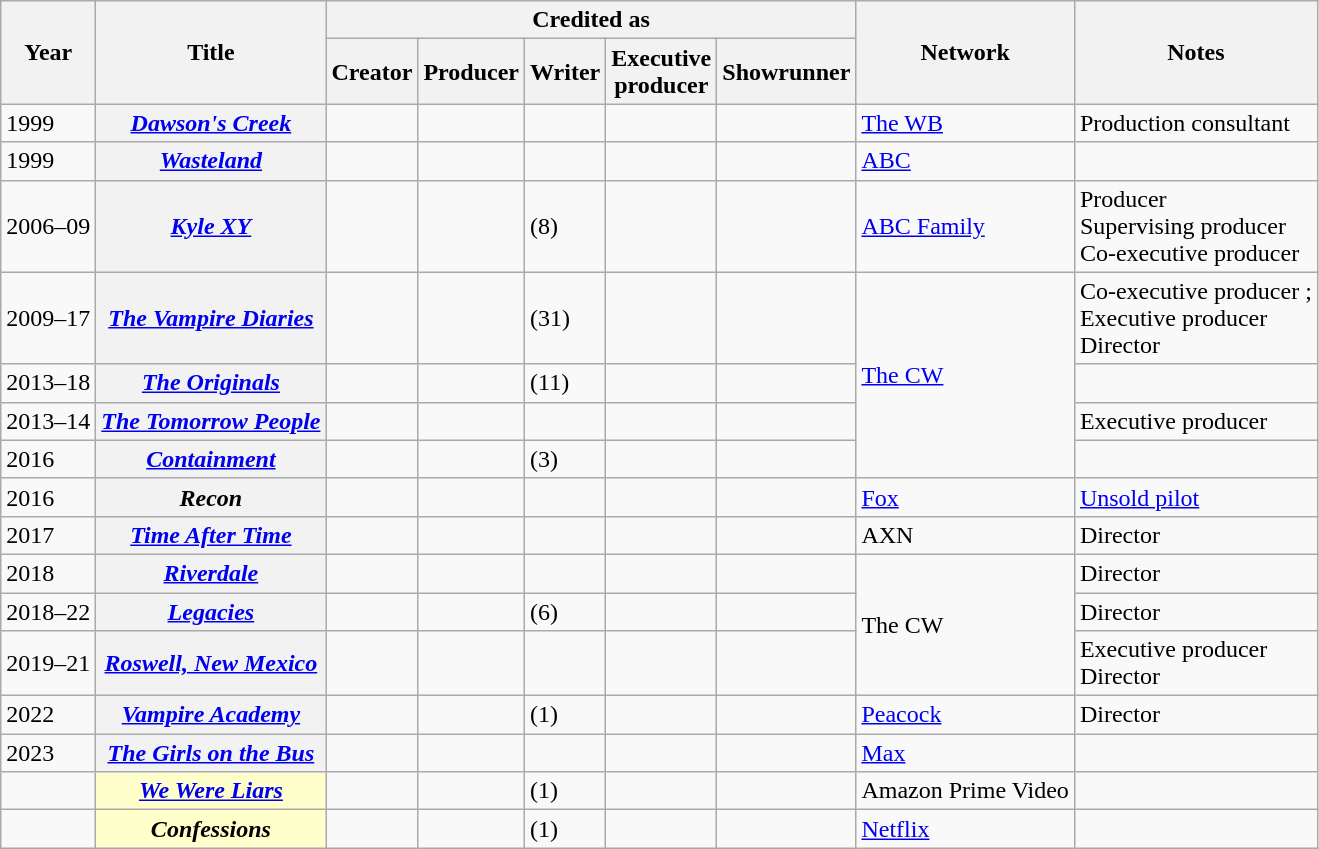<table class="wikitable plainrowheaders sortable">
<tr>
<th rowspan="2" scope="col">Year</th>
<th rowspan="2" scope="col">Title</th>
<th colspan="5" scope="col">Credited as</th>
<th rowspan="2" scope="col">Network</th>
<th rowspan="2" scope="col" class="unsortable">Notes</th>
</tr>
<tr>
<th>Creator</th>
<th>Producer</th>
<th>Writer</th>
<th>Executive<br>producer</th>
<th>Showrunner</th>
</tr>
<tr>
<td>1999</td>
<th scope="row"><em><a href='#'>Dawson's Creek</a></em></th>
<td></td>
<td></td>
<td></td>
<td></td>
<td></td>
<td><a href='#'>The WB</a></td>
<td>Production consultant </td>
</tr>
<tr>
<td>1999</td>
<th scope="row"><em><a href='#'>Wasteland</a></em></th>
<td></td>
<td></td>
<td></td>
<td></td>
<td></td>
<td><a href='#'>ABC</a></td>
<td></td>
</tr>
<tr>
<td>2006–09</td>
<th scope="row"><em><a href='#'>Kyle XY</a></em></th>
<td></td>
<td></td>
<td> (8)</td>
<td></td>
<td></td>
<td><a href='#'>ABC Family</a></td>
<td>Producer <br>Supervising producer <br>Co-executive producer </td>
</tr>
<tr>
<td>2009–17</td>
<th scope="row"><em><a href='#'>The Vampire Diaries</a></em></th>
<td></td>
<td></td>
<td> (31)</td>
<td></td>
<td></td>
<td rowspan="4"><a href='#'>The CW</a></td>
<td>Co-executive producer ;<br>Executive producer <br>Director </td>
</tr>
<tr>
<td>2013–18</td>
<th scope="row"><em><a href='#'>The Originals</a></em></th>
<td></td>
<td></td>
<td> (11)</td>
<td></td>
<td></td>
<td></td>
</tr>
<tr>
<td>2013–14</td>
<th scope="row"><em><a href='#'>The Tomorrow People</a></em></th>
<td></td>
<td></td>
<td></td>
<td></td>
<td></td>
<td>Executive producer </td>
</tr>
<tr>
<td>2016</td>
<th scope="row"><em><a href='#'>Containment</a></em></th>
<td></td>
<td></td>
<td> (3)</td>
<td></td>
<td></td>
<td></td>
</tr>
<tr>
<td>2016</td>
<th scope="row"><em>Recon</em></th>
<td></td>
<td></td>
<td></td>
<td></td>
<td></td>
<td><a href='#'>Fox</a></td>
<td><a href='#'>Unsold pilot</a></td>
</tr>
<tr>
<td>2017</td>
<th scope="row"><em><a href='#'>Time After Time</a></em></th>
<td></td>
<td></td>
<td></td>
<td></td>
<td></td>
<td>AXN</td>
<td>Director </td>
</tr>
<tr>
<td>2018</td>
<th scope="row"><em><a href='#'>Riverdale</a></em></th>
<td></td>
<td></td>
<td></td>
<td></td>
<td></td>
<td rowspan="3">The CW</td>
<td>Director </td>
</tr>
<tr>
<td>2018–22</td>
<th scope="row"><em><a href='#'>Legacies</a></em></th>
<td></td>
<td></td>
<td> (6)</td>
<td></td>
<td></td>
<td>Director </td>
</tr>
<tr>
<td>2019–21</td>
<th scope="row"><em><a href='#'>Roswell, New Mexico</a></em></th>
<td></td>
<td></td>
<td></td>
<td></td>
<td></td>
<td>Executive producer <br>Director </td>
</tr>
<tr>
<td>2022</td>
<th scope="row"><em><a href='#'>Vampire Academy</a></em></th>
<td></td>
<td></td>
<td> (1)</td>
<td></td>
<td></td>
<td><a href='#'>Peacock</a></td>
<td>Director</td>
</tr>
<tr>
<td>2023</td>
<th scope="row"><em><a href='#'>The Girls on the Bus</a></em></th>
<td></td>
<td></td>
<td></td>
<td></td>
<td></td>
<td><a href='#'>Max</a></td>
<td></td>
</tr>
<tr>
<td></td>
<th scope="row" style="background:#FFFFCC;"><em><a href='#'>We Were Liars</a></em> </th>
<td></td>
<td></td>
<td> (1)</td>
<td></td>
<td></td>
<td>Amazon Prime Video</td>
<td></td>
</tr>
<tr>
<td></td>
<th scope="row" style="background:#FFFFCC;"><em>Confessions</em> </th>
<td></td>
<td></td>
<td> (1)</td>
<td></td>
<td></td>
<td><a href='#'>Netflix</a></td>
<td></td>
</tr>
</table>
